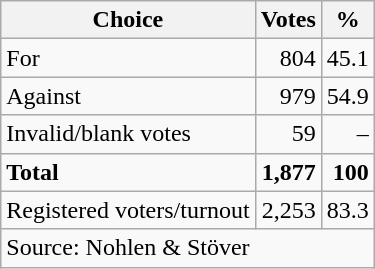<table class=wikitable style=text-align:right>
<tr>
<th>Choice</th>
<th>Votes</th>
<th>%</th>
</tr>
<tr>
<td align=left>For</td>
<td>804</td>
<td>45.1</td>
</tr>
<tr>
<td align=left>Against</td>
<td>979</td>
<td>54.9</td>
</tr>
<tr>
<td align=left>Invalid/blank votes</td>
<td>59</td>
<td>–</td>
</tr>
<tr>
<td align=left><strong>Total</strong></td>
<td><strong>1,877</strong></td>
<td><strong>100</strong></td>
</tr>
<tr>
<td align=left>Registered voters/turnout</td>
<td>2,253</td>
<td>83.3</td>
</tr>
<tr>
<td align=left colspan=3>Source: Nohlen & Stöver</td>
</tr>
</table>
